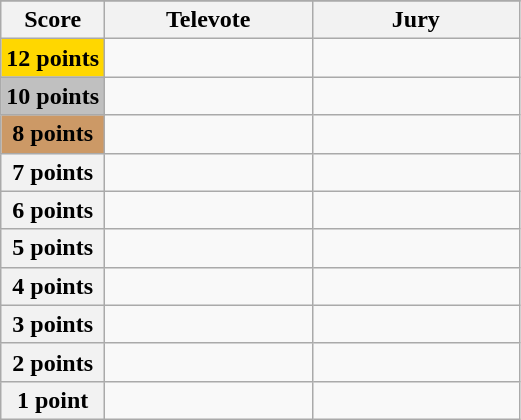<table class="wikitable">
<tr>
</tr>
<tr>
<th scope="col" width="20%">Score</th>
<th scope="col" width="40%">Televote</th>
<th scope="col" width="40%">Jury</th>
</tr>
<tr>
<th scope="row" style="background:gold">12 points</th>
<td></td>
<td></td>
</tr>
<tr>
<th scope="row" style="background:silver">10 points</th>
<td></td>
<td></td>
</tr>
<tr>
<th scope="row" style="background:#CC9966">8 points</th>
<td></td>
<td></td>
</tr>
<tr>
<th scope="row">7 points</th>
<td></td>
<td></td>
</tr>
<tr>
<th scope="row">6 points</th>
<td></td>
<td></td>
</tr>
<tr>
<th scope="row">5 points</th>
<td></td>
<td></td>
</tr>
<tr>
<th scope="row">4 points</th>
<td></td>
<td></td>
</tr>
<tr>
<th scope="row">3 points</th>
<td></td>
<td></td>
</tr>
<tr>
<th scope="row">2 points</th>
<td></td>
<td></td>
</tr>
<tr>
<th scope="row">1 point</th>
<td></td>
<td></td>
</tr>
</table>
